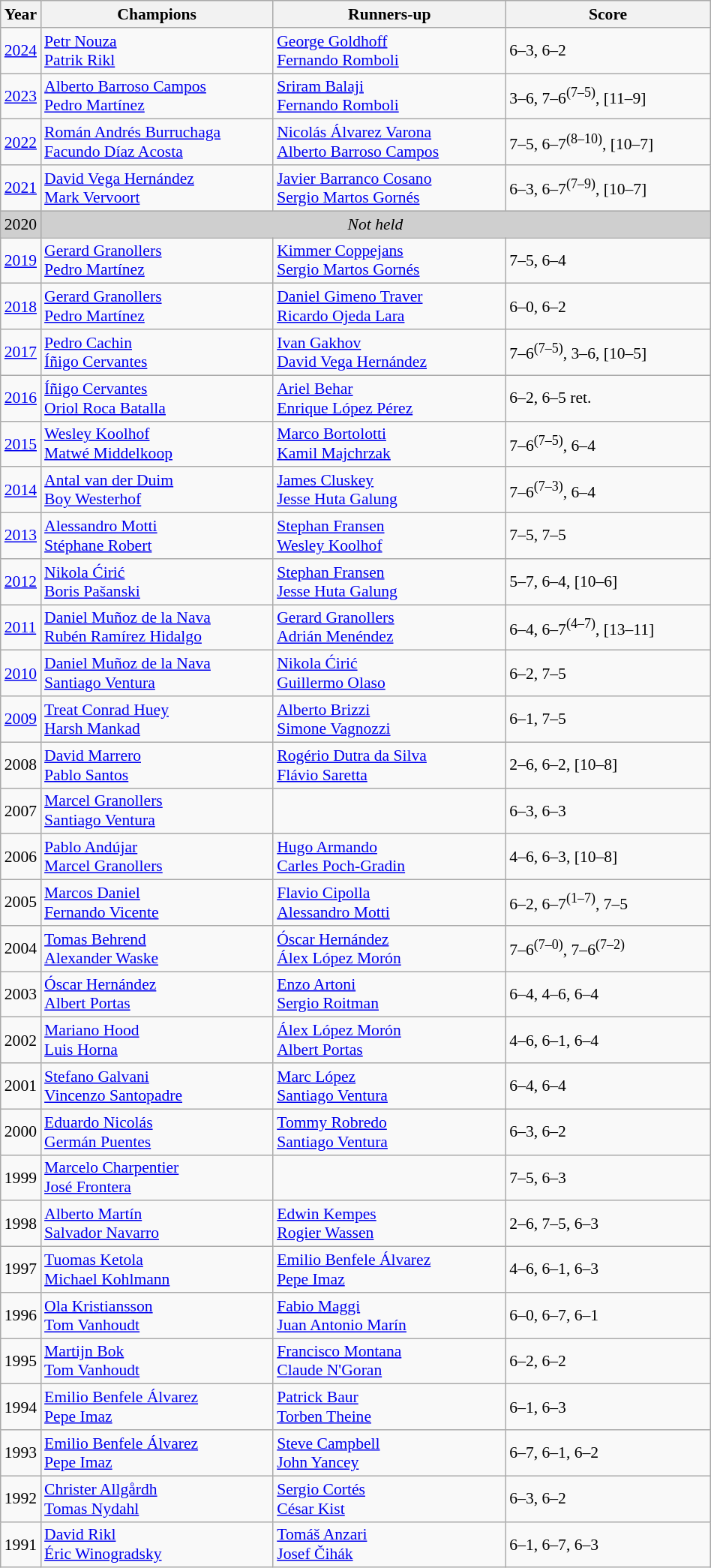<table class="wikitable" style="font-size:90%">
<tr>
<th>Year</th>
<th width="200">Champions</th>
<th width="200">Runners-up</th>
<th width="175">Score</th>
</tr>
<tr>
<td><a href='#'>2024</a></td>
<td> <a href='#'>Petr Nouza</a><br> <a href='#'>Patrik Rikl</a></td>
<td> <a href='#'>George Goldhoff</a><br> <a href='#'>Fernando Romboli</a></td>
<td>6–3, 6–2</td>
</tr>
<tr>
<td><a href='#'>2023</a></td>
<td> <a href='#'>Alberto Barroso Campos</a><br> <a href='#'>Pedro Martínez</a></td>
<td> <a href='#'>Sriram Balaji</a><br> <a href='#'>Fernando Romboli</a></td>
<td>3–6, 7–6<sup>(7–5)</sup>, [11–9]</td>
</tr>
<tr>
<td><a href='#'>2022</a></td>
<td> <a href='#'>Román Andrés Burruchaga</a><br> <a href='#'>Facundo Díaz Acosta</a></td>
<td> <a href='#'>Nicolás Álvarez Varona</a><br> <a href='#'>Alberto Barroso Campos</a></td>
<td>7–5, 6–7<sup>(8–10)</sup>, [10–7]</td>
</tr>
<tr>
<td><a href='#'>2021</a></td>
<td> <a href='#'>David Vega Hernández</a><br> <a href='#'>Mark Vervoort</a></td>
<td> <a href='#'>Javier Barranco Cosano</a><br> <a href='#'>Sergio Martos Gornés</a></td>
<td>6–3, 6–7<sup>(7–9)</sup>, [10–7]</td>
</tr>
<tr>
<td style="background:#cfcfcf">2020</td>
<td colspan=3 align=center style="background:#cfcfcf"><em>Not held</em></td>
</tr>
<tr>
<td><a href='#'>2019</a></td>
<td> <a href='#'>Gerard Granollers</a><br> <a href='#'>Pedro Martínez</a></td>
<td> <a href='#'>Kimmer Coppejans</a><br> <a href='#'>Sergio Martos Gornés</a></td>
<td>7–5, 6–4</td>
</tr>
<tr>
<td><a href='#'>2018</a></td>
<td> <a href='#'>Gerard Granollers</a><br> <a href='#'>Pedro Martínez</a></td>
<td> <a href='#'>Daniel Gimeno Traver</a><br> <a href='#'>Ricardo Ojeda Lara</a></td>
<td>6–0, 6–2</td>
</tr>
<tr>
<td><a href='#'>2017</a></td>
<td> <a href='#'>Pedro Cachin</a><br> <a href='#'>Íñigo Cervantes</a></td>
<td> <a href='#'>Ivan Gakhov</a><br> <a href='#'>David Vega Hernández</a></td>
<td>7–6<sup>(7–5)</sup>, 3–6, [10–5]</td>
</tr>
<tr>
<td><a href='#'>2016</a></td>
<td> <a href='#'>Íñigo Cervantes</a><br> <a href='#'>Oriol Roca Batalla</a></td>
<td> <a href='#'>Ariel Behar</a><br> <a href='#'>Enrique López Pérez</a></td>
<td>6–2, 6–5 ret.</td>
</tr>
<tr>
<td><a href='#'>2015</a></td>
<td> <a href='#'>Wesley Koolhof</a><br> <a href='#'>Matwé Middelkoop</a></td>
<td> <a href='#'>Marco Bortolotti</a><br> <a href='#'>Kamil Majchrzak</a></td>
<td>7–6<sup>(7–5)</sup>, 6–4</td>
</tr>
<tr>
<td><a href='#'>2014</a></td>
<td> <a href='#'>Antal van der Duim</a><br> <a href='#'>Boy Westerhof</a></td>
<td> <a href='#'>James Cluskey</a><br> <a href='#'>Jesse Huta Galung</a></td>
<td>7–6<sup>(7–3)</sup>, 6–4</td>
</tr>
<tr>
<td><a href='#'>2013</a></td>
<td> <a href='#'>Alessandro Motti</a> <br>  <a href='#'>Stéphane Robert</a></td>
<td> <a href='#'>Stephan Fransen</a> <br>  <a href='#'>Wesley Koolhof</a></td>
<td>7–5, 7–5</td>
</tr>
<tr>
<td><a href='#'>2012</a></td>
<td> <a href='#'>Nikola Ćirić</a><br> <a href='#'>Boris Pašanski</a></td>
<td> <a href='#'>Stephan Fransen</a><br> <a href='#'>Jesse Huta Galung</a></td>
<td>5–7, 6–4, [10–6]</td>
</tr>
<tr>
<td><a href='#'>2011</a></td>
<td> <a href='#'>Daniel Muñoz de la Nava</a><br> <a href='#'>Rubén Ramírez Hidalgo</a></td>
<td> <a href='#'>Gerard Granollers</a><br> <a href='#'>Adrián Menéndez</a></td>
<td>6–4, 6–7<sup>(4–7)</sup>, [13–11]</td>
</tr>
<tr>
<td><a href='#'>2010</a></td>
<td> <a href='#'>Daniel Muñoz de la Nava</a><br> <a href='#'>Santiago Ventura</a></td>
<td> <a href='#'>Nikola Ćirić</a><br> <a href='#'>Guillermo Olaso</a></td>
<td>6–2, 7–5</td>
</tr>
<tr>
<td><a href='#'>2009</a></td>
<td> <a href='#'>Treat Conrad Huey</a><br> <a href='#'>Harsh Mankad</a></td>
<td> <a href='#'>Alberto Brizzi</a><br> <a href='#'>Simone Vagnozzi</a></td>
<td>6–1, 7–5</td>
</tr>
<tr>
<td>2008</td>
<td> <a href='#'>David Marrero</a><br> <a href='#'>Pablo Santos</a></td>
<td> <a href='#'>Rogério Dutra da Silva</a><br> <a href='#'>Flávio Saretta</a></td>
<td>2–6, 6–2, [10–8]</td>
</tr>
<tr>
<td>2007</td>
<td> <a href='#'>Marcel Granollers</a><br> <a href='#'>Santiago Ventura</a></td>
<td></td>
<td>6–3, 6–3</td>
</tr>
<tr>
<td>2006</td>
<td> <a href='#'>Pablo Andújar</a><br> <a href='#'>Marcel Granollers</a></td>
<td> <a href='#'>Hugo Armando</a><br> <a href='#'>Carles Poch-Gradin</a></td>
<td>4–6, 6–3, [10–8]</td>
</tr>
<tr>
<td>2005</td>
<td> <a href='#'>Marcos Daniel</a><br> <a href='#'>Fernando Vicente</a></td>
<td> <a href='#'>Flavio Cipolla</a><br> <a href='#'>Alessandro Motti</a></td>
<td>6–2, 6–7<sup>(1–7)</sup>, 7–5</td>
</tr>
<tr>
<td>2004</td>
<td> <a href='#'>Tomas Behrend</a><br> <a href='#'>Alexander Waske</a></td>
<td> <a href='#'>Óscar Hernández</a><br> <a href='#'>Álex López Morón</a></td>
<td>7–6<sup>(7–0)</sup>, 7–6<sup>(7–2)</sup></td>
</tr>
<tr>
<td>2003</td>
<td> <a href='#'>Óscar Hernández</a><br> <a href='#'>Albert Portas</a></td>
<td> <a href='#'>Enzo Artoni</a><br> <a href='#'>Sergio Roitman</a></td>
<td>6–4, 4–6, 6–4</td>
</tr>
<tr>
<td>2002</td>
<td> <a href='#'>Mariano Hood</a><br> <a href='#'>Luis Horna</a></td>
<td> <a href='#'>Álex López Morón</a><br> <a href='#'>Albert Portas</a></td>
<td>4–6, 6–1, 6–4</td>
</tr>
<tr>
<td>2001</td>
<td> <a href='#'>Stefano Galvani</a><br> <a href='#'>Vincenzo Santopadre</a></td>
<td> <a href='#'>Marc López</a><br> <a href='#'>Santiago Ventura</a></td>
<td>6–4, 6–4</td>
</tr>
<tr>
<td>2000</td>
<td> <a href='#'>Eduardo Nicolás</a><br> <a href='#'>Germán Puentes</a></td>
<td> <a href='#'>Tommy Robredo</a><br> <a href='#'>Santiago Ventura</a></td>
<td>6–3, 6–2</td>
</tr>
<tr>
<td>1999</td>
<td> <a href='#'>Marcelo Charpentier</a><br> <a href='#'>José Frontera</a></td>
<td></td>
<td>7–5, 6–3</td>
</tr>
<tr>
<td>1998</td>
<td> <a href='#'>Alberto Martín</a><br> <a href='#'>Salvador Navarro</a></td>
<td> <a href='#'>Edwin Kempes</a><br> <a href='#'>Rogier Wassen</a></td>
<td>2–6, 7–5, 6–3</td>
</tr>
<tr>
<td>1997</td>
<td> <a href='#'>Tuomas Ketola</a><br> <a href='#'>Michael Kohlmann</a></td>
<td> <a href='#'>Emilio Benfele Álvarez</a><br> <a href='#'>Pepe Imaz</a></td>
<td>4–6, 6–1, 6–3</td>
</tr>
<tr>
<td>1996</td>
<td> <a href='#'>Ola Kristiansson</a><br> <a href='#'>Tom Vanhoudt</a></td>
<td> <a href='#'>Fabio Maggi</a><br> <a href='#'>Juan Antonio Marín</a></td>
<td>6–0, 6–7, 6–1</td>
</tr>
<tr>
<td>1995</td>
<td> <a href='#'>Martijn Bok</a><br> <a href='#'>Tom Vanhoudt</a></td>
<td> <a href='#'>Francisco Montana</a><br> <a href='#'>Claude N'Goran</a></td>
<td>6–2, 6–2</td>
</tr>
<tr>
<td>1994</td>
<td> <a href='#'>Emilio Benfele Álvarez</a><br> <a href='#'>Pepe Imaz</a></td>
<td> <a href='#'>Patrick Baur</a><br> <a href='#'>Torben Theine</a></td>
<td>6–1, 6–3</td>
</tr>
<tr>
<td>1993</td>
<td> <a href='#'>Emilio Benfele Álvarez</a><br> <a href='#'>Pepe Imaz</a></td>
<td> <a href='#'>Steve Campbell</a><br> <a href='#'>John Yancey</a></td>
<td>6–7, 6–1, 6–2</td>
</tr>
<tr>
<td>1992</td>
<td> <a href='#'>Christer Allgårdh</a><br> <a href='#'>Tomas Nydahl</a></td>
<td> <a href='#'>Sergio Cortés</a><br> <a href='#'>César Kist</a></td>
<td>6–3, 6–2</td>
</tr>
<tr>
<td>1991</td>
<td> <a href='#'>David Rikl</a><br> <a href='#'>Éric Winogradsky</a></td>
<td> <a href='#'>Tomáš Anzari</a><br> <a href='#'>Josef Čihák</a></td>
<td>6–1, 6–7, 6–3</td>
</tr>
</table>
